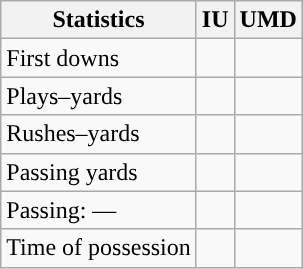<table class="wikitable" style="float:left">
<tr>
<th>Statistics</th>
<th>IU</th>
<th>UMD</th>
</tr>
<tr>
<td>First downs</td>
<td></td>
<td></td>
</tr>
<tr>
<td>Plays–yards</td>
<td></td>
<td></td>
</tr>
<tr>
<td>Rushes–yards</td>
<td></td>
<td></td>
</tr>
<tr>
<td>Passing yards</td>
<td></td>
<td></td>
</tr>
<tr>
<td>Passing: ––</td>
<td></td>
<td></td>
</tr>
<tr>
<td>Time of possession</td>
<td></td>
<td></td>
</tr>
</table>
